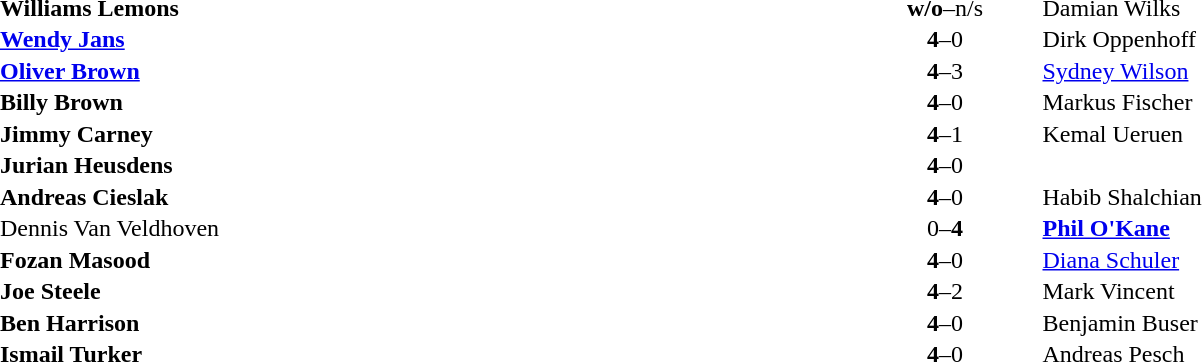<table width="100%" cellspacing="1">
<tr>
<th width=45%></th>
<th width=10%></th>
<th width=45%></th>
</tr>
<tr>
<td> <strong>Williams Lemons</strong></td>
<td align="center"><strong>w/o</strong>–n/s</td>
<td> Damian Wilks</td>
</tr>
<tr>
<td> <strong><a href='#'>Wendy Jans</a></strong></td>
<td align="center"><strong>4</strong>–0</td>
<td> Dirk Oppenhoff</td>
</tr>
<tr>
<td> <strong><a href='#'>Oliver Brown</a></strong></td>
<td align="center"><strong>4</strong>–3</td>
<td> <a href='#'>Sydney Wilson</a></td>
</tr>
<tr>
<td> <strong>Billy Brown</strong></td>
<td align="center"><strong>4</strong>–0</td>
<td> Markus Fischer</td>
</tr>
<tr>
<td> <strong>Jimmy Carney</strong></td>
<td align="center"><strong>4</strong>–1</td>
<td> Kemal Ueruen</td>
</tr>
<tr>
<td> <strong>Jurian Heusdens</strong></td>
<td align="center"><strong>4</strong>–0</td>
<td></td>
</tr>
<tr>
<td> <strong>Andreas Cieslak</strong></td>
<td align="center"><strong>4</strong>–0</td>
<td> Habib Shalchian</td>
</tr>
<tr>
<td> Dennis Van Veldhoven</td>
<td align="center">0–<strong>4</strong></td>
<td> <strong><a href='#'>Phil O'Kane</a></strong></td>
</tr>
<tr>
<td> <strong>Fozan Masood</strong></td>
<td align="center"><strong>4</strong>–0</td>
<td> <a href='#'>Diana Schuler</a></td>
</tr>
<tr>
<td> <strong>Joe Steele</strong></td>
<td align="center"><strong>4</strong>–2</td>
<td> Mark Vincent</td>
</tr>
<tr>
<td> <strong>Ben Harrison</strong></td>
<td align="center"><strong>4</strong>–0</td>
<td> Benjamin Buser</td>
</tr>
<tr>
<td> <strong>Ismail Turker</strong></td>
<td align="center"><strong>4</strong>–0</td>
<td> Andreas Pesch</td>
</tr>
</table>
